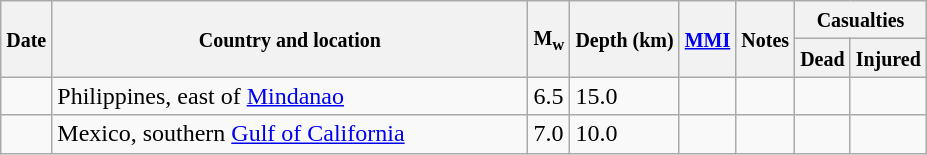<table class="wikitable sortable sort-under" style="border:1px black; margin-left:1em;">
<tr>
<th rowspan="2"><small>Date</small></th>
<th rowspan="2" style="width: 310px"><small>Country and location</small></th>
<th rowspan="2"><small>M<sub>w</sub></small></th>
<th rowspan="2"><small>Depth (km)</small></th>
<th rowspan="2"><small><a href='#'>MMI</a></small></th>
<th rowspan="2" class="unsortable"><small>Notes</small></th>
<th colspan="2"><small>Casualties</small></th>
</tr>
<tr>
<th><small>Dead</small></th>
<th><small>Injured</small></th>
</tr>
<tr>
<td></td>
<td>Philippines, east of <a href='#'>Mindanao</a></td>
<td>6.5</td>
<td>15.0</td>
<td></td>
<td></td>
<td></td>
<td></td>
</tr>
<tr>
<td></td>
<td>Mexico, southern <a href='#'>Gulf of California</a></td>
<td>7.0</td>
<td>10.0</td>
<td></td>
<td></td>
<td></td>
<td></td>
</tr>
</table>
